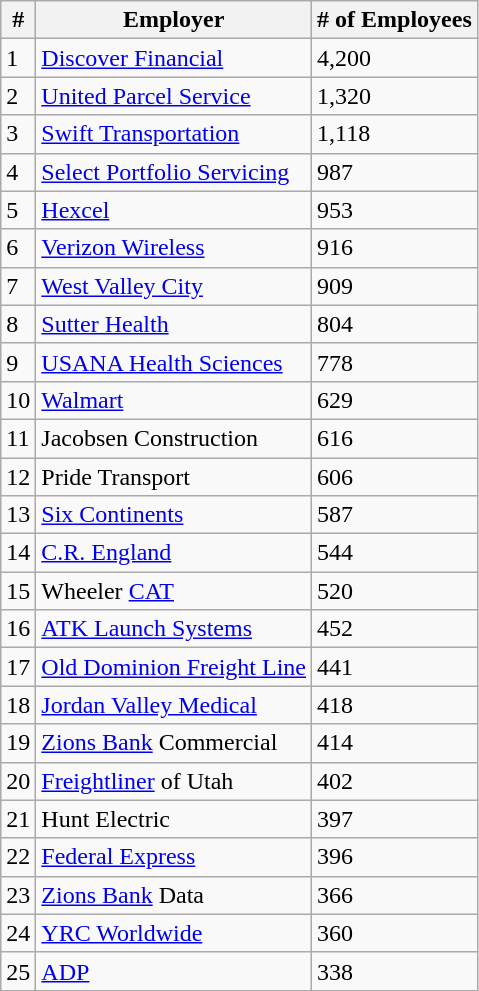<table class="wikitable sortable">
<tr>
<th>#</th>
<th>Employer</th>
<th># of Employees</th>
</tr>
<tr>
<td>1</td>
<td><a href='#'>Discover Financial</a></td>
<td>4,200</td>
</tr>
<tr>
<td>2</td>
<td><a href='#'>United Parcel Service</a></td>
<td>1,320</td>
</tr>
<tr>
<td>3</td>
<td><a href='#'>Swift Transportation</a></td>
<td>1,118</td>
</tr>
<tr>
<td>4</td>
<td><a href='#'>Select Portfolio Servicing</a></td>
<td>987</td>
</tr>
<tr>
<td>5</td>
<td><a href='#'>Hexcel</a></td>
<td>953</td>
</tr>
<tr>
<td>6</td>
<td><a href='#'>Verizon Wireless</a></td>
<td>916</td>
</tr>
<tr>
<td>7</td>
<td><a href='#'>West Valley City</a></td>
<td>909</td>
</tr>
<tr>
<td>8</td>
<td><a href='#'>Sutter Health</a></td>
<td>804</td>
</tr>
<tr>
<td>9</td>
<td><a href='#'>USANA Health Sciences</a></td>
<td>778</td>
</tr>
<tr>
<td>10</td>
<td><a href='#'>Walmart</a></td>
<td>629</td>
</tr>
<tr>
<td>11</td>
<td>Jacobsen Construction</td>
<td>616</td>
</tr>
<tr>
<td>12</td>
<td>Pride Transport</td>
<td>606</td>
</tr>
<tr>
<td>13</td>
<td><a href='#'>Six Continents</a></td>
<td>587</td>
</tr>
<tr>
<td>14</td>
<td><a href='#'>C.R. England</a></td>
<td>544</td>
</tr>
<tr>
<td>15</td>
<td>Wheeler <a href='#'>CAT</a></td>
<td>520</td>
</tr>
<tr>
<td>16</td>
<td><a href='#'>ATK Launch Systems</a></td>
<td>452</td>
</tr>
<tr>
<td>17</td>
<td><a href='#'>Old Dominion Freight Line</a></td>
<td>441</td>
</tr>
<tr>
<td>18</td>
<td><a href='#'>Jordan Valley Medical</a></td>
<td>418</td>
</tr>
<tr>
<td>19</td>
<td><a href='#'>Zions Bank</a> Commercial</td>
<td>414</td>
</tr>
<tr>
<td>20</td>
<td><a href='#'>Freightliner</a> of Utah</td>
<td>402</td>
</tr>
<tr>
<td>21</td>
<td>Hunt Electric</td>
<td>397</td>
</tr>
<tr>
<td>22</td>
<td><a href='#'>Federal Express</a></td>
<td>396</td>
</tr>
<tr>
<td>23</td>
<td><a href='#'>Zions Bank</a> Data</td>
<td>366</td>
</tr>
<tr>
<td>24</td>
<td><a href='#'>YRC Worldwide</a></td>
<td>360</td>
</tr>
<tr>
<td>25</td>
<td><a href='#'>ADP</a></td>
<td>338</td>
</tr>
</table>
